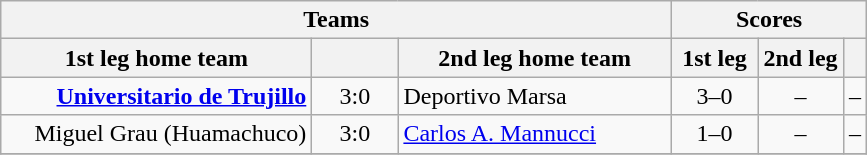<table class="wikitable" style="text-align: center;">
<tr>
<th colspan=3>Teams</th>
<th colspan=3>Scores</th>
</tr>
<tr>
<th width="200">1st leg home team</th>
<th width="50"></th>
<th width="175">2nd leg home team</th>
<th width="50">1st leg</th>
<th width="50">2nd leg</th>
<th></th>
</tr>
<tr>
<td align=right><strong><a href='#'>Universitario de Trujillo</a></strong></td>
<td>3:0</td>
<td align=left>Deportivo Marsa</td>
<td>3–0</td>
<td>–</td>
<td>–</td>
</tr>
<tr>
<td align=right>Miguel Grau (Huamachuco)</td>
<td>3:0</td>
<td align=left><a href='#'>Carlos A. Mannucci</a></td>
<td>1–0</td>
<td>–</td>
<td>–</td>
</tr>
<tr>
</tr>
</table>
